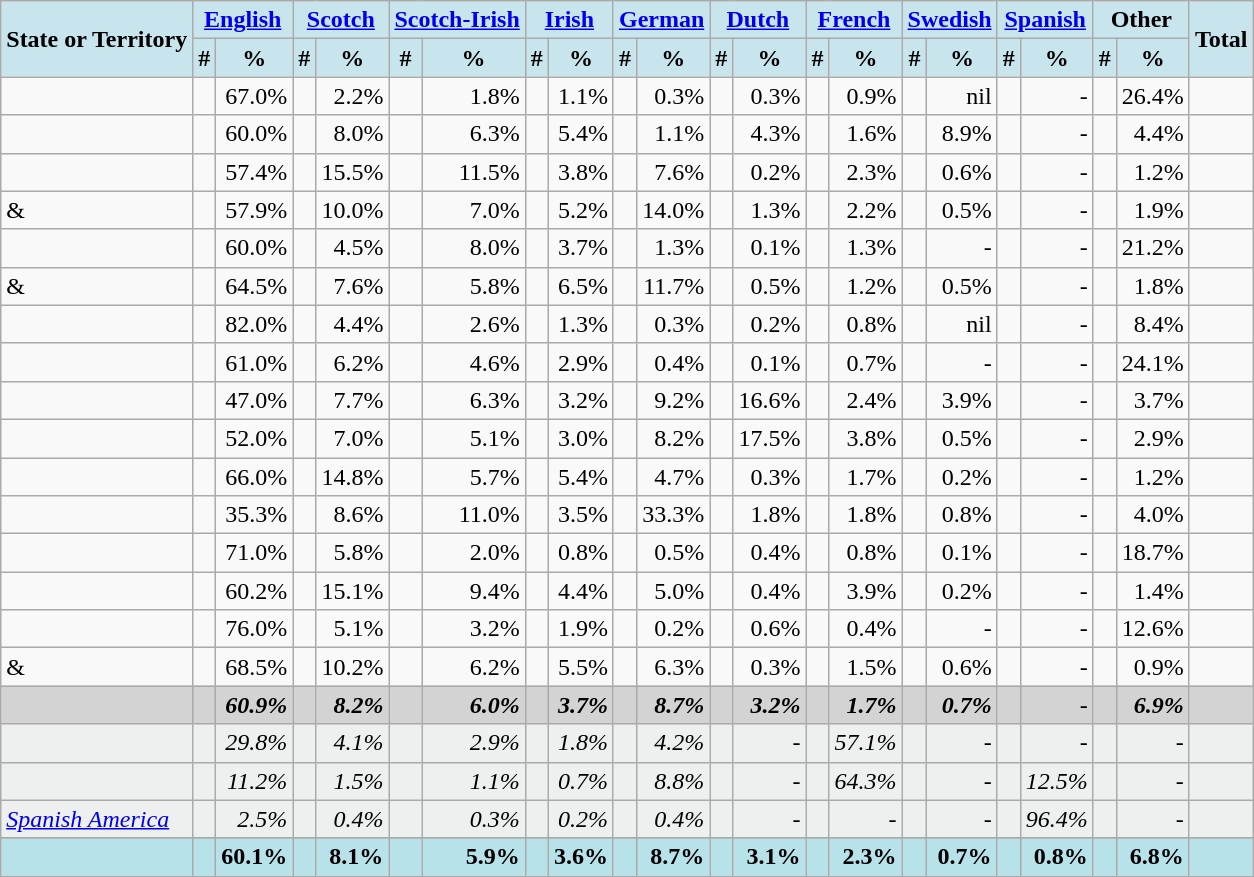<table class="wikitable sortable" style="text-align:left">
<tr>
<th colspan=1 rowspan=2 style="text-align:center; background-color:#C8E5EE;">State or Territory</th>
<th colspan=2 style="text-align:center; background-color:#C8E5EE;"><a href='#'>English</a></th>
<th colspan=2 style="text-align:center; background-color:#C8E5EE;"><a href='#'>Scotch</a></th>
<th colspan=2 style="text-align:center; background-color:#C8E5EE;"><a href='#'>Scotch-Irish</a></th>
<th colspan=2 style="text-align:center; background-color:#C8E5EE;"><a href='#'>Irish</a></th>
<th colspan=2 style="text-align:center; background-color:#C8E5EE;"><a href='#'>German</a></th>
<th colspan=2 style="text-align:center; background-color:#C8E5EE;"><a href='#'>Dutch</a></th>
<th colspan=2 style="text-align:center; background-color:#C8E5EE;"><a href='#'>French</a></th>
<th colspan=2 style="text-align:center; background-color:#C8E5EE;"><a href='#'>Swedish</a></th>
<th colspan=2 style="text-align:center; background-color:#C8E5EE;"><a href='#'>Spanish</a></th>
<th colspan=2 style="text-align:center; background-color:#C8E5EE;">Other</th>
<th rowspan=2 colspan=1 style="text-align:center; background-color:#C8E5EE;">Total</th>
</tr>
<tr>
<th style="text-align:center; background-color:#C8E5EE;">#</th>
<th style="text-align:center; background-color:#C8E5EE;">%</th>
<th style="text-align:center; background-color:#C8E5EE;">#</th>
<th style="text-align:center; background-color:#C8E5EE;">%</th>
<th style="text-align:center; background-color:#C8E5EE;">#</th>
<th style="text-align:center; background-color:#C8E5EE;">%</th>
<th style="text-align:center; background-color:#C8E5EE;">#</th>
<th style="text-align:center; background-color:#C8E5EE;">%</th>
<th style="text-align:center; background-color:#C8E5EE;">#</th>
<th style="text-align:center; background-color:#C8E5EE;">%</th>
<th style="text-align:center; background-color:#C8E5EE;">#</th>
<th style="text-align:center; background-color:#C8E5EE;">%</th>
<th style="text-align:center; background-color:#C8E5EE;">#</th>
<th style="text-align:center; background-color:#C8E5EE;">%</th>
<th style="text-align:center; background-color:#C8E5EE;">#</th>
<th style="text-align:center; background-color:#C8E5EE;">%</th>
<th style="text-align:center; background-color:#C8E5EE;">#</th>
<th style="text-align:center; background-color:#C8E5EE;">%</th>
<th style="text-align:center; background-color:#C8E5EE;">#</th>
<th style="text-align:center; background-color:#C8E5EE;">%</th>
</tr>
<tr>
<td border = "1"></td>
<td align="right"></td>
<td align="right">67.0%</td>
<td align="right"></td>
<td align="right">2.2%</td>
<td align="right"></td>
<td align="right">1.8%</td>
<td align="right"></td>
<td align="right">1.1%</td>
<td align="right"></td>
<td align="right">0.3%</td>
<td align="right"></td>
<td align="right">0.3%</td>
<td align="right"></td>
<td align="right">0.9%</td>
<td align="right"></td>
<td align="right">nil</td>
<td align="right"></td>
<td align="right">-</td>
<td align="right"></td>
<td align="right">26.4%</td>
<td align="right"></td>
</tr>
<tr>
<td border = "1"></td>
<td align="right"></td>
<td align="right">60.0%</td>
<td align="right"></td>
<td align="right">8.0%</td>
<td align="right"></td>
<td align="right">6.3%</td>
<td align="right"></td>
<td align="right">5.4%</td>
<td align="right"></td>
<td align="right">1.1%</td>
<td align="right"></td>
<td align="right">4.3%</td>
<td align="right"></td>
<td align="right">1.6%</td>
<td align="right"></td>
<td align="right">8.9%</td>
<td align="right"></td>
<td align="right">-</td>
<td align="right"></td>
<td align="right">4.4%</td>
<td align="right"></td>
</tr>
<tr>
<td border = "1"></td>
<td align="right"></td>
<td align="right">57.4%</td>
<td align="right"></td>
<td align="right">15.5%</td>
<td align="right"></td>
<td align="right">11.5%</td>
<td align="right"></td>
<td align="right">3.8%</td>
<td align="right"></td>
<td align="right">7.6%</td>
<td align="right"></td>
<td align="right">0.2%</td>
<td align="right"></td>
<td align="right">2.3%</td>
<td align="right"></td>
<td align="right">0.6%</td>
<td align="right"></td>
<td align="right">-</td>
<td align="right"></td>
<td align="right">1.2%</td>
<td align="right"></td>
</tr>
<tr>
<td border = "1"; align="left"> & </td>
<td align="right"></td>
<td align="right">57.9%</td>
<td align="right"></td>
<td align="right">10.0%</td>
<td align="right"></td>
<td align="right">7.0%</td>
<td align="right"></td>
<td align="right">5.2%</td>
<td align="right"></td>
<td align="right">14.0%</td>
<td align="right"></td>
<td align="right">1.3%</td>
<td align="right"></td>
<td align="right">2.2%</td>
<td align="right"></td>
<td align="right">0.5%</td>
<td align="right"></td>
<td align="right">-</td>
<td align="right"></td>
<td align="right">1.9%</td>
<td align="right"></td>
</tr>
<tr>
<td border = "1"></td>
<td align="right"></td>
<td align="right">60.0%</td>
<td align="right"></td>
<td align="right">4.5%</td>
<td align="right"></td>
<td align="right">8.0%</td>
<td align="right"></td>
<td align="right">3.7%</td>
<td align="right"></td>
<td align="right">1.3%</td>
<td align="right"></td>
<td align="right">0.1%</td>
<td align="right"></td>
<td align="right">1.3%</td>
<td align="right"></td>
<td align="right">-</td>
<td align="right"></td>
<td align="right">-</td>
<td align="right"></td>
<td align="right">21.2%</td>
<td align="right"></td>
</tr>
<tr>
<td border = "1"> & </td>
<td align="right"></td>
<td align="right">64.5%</td>
<td align="right"></td>
<td align="right">7.6%</td>
<td align="right"></td>
<td align="right">5.8%</td>
<td align="right"></td>
<td align="right">6.5%</td>
<td align="right"></td>
<td align="right">11.7%</td>
<td align="right"></td>
<td align="right">0.5%</td>
<td align="right"></td>
<td align="right">1.2%</td>
<td align="right"></td>
<td align="right">0.5%</td>
<td align="right"></td>
<td align="right">-</td>
<td align="right"></td>
<td align="right">1.8%</td>
<td align="right"></td>
</tr>
<tr>
<td border = "1"></td>
<td align="right"></td>
<td align="right">82.0%</td>
<td align="right"></td>
<td align="right">4.4%</td>
<td align="right"></td>
<td align="right">2.6%</td>
<td align="right"></td>
<td align="right">1.3%</td>
<td align="right"></td>
<td align="right">0.3%</td>
<td align="right"></td>
<td align="right">0.2%</td>
<td align="right"></td>
<td align="right">0.8%</td>
<td align="right"></td>
<td align="right">nil</td>
<td align="right"></td>
<td align="right">-</td>
<td align="right"></td>
<td align="right">8.4%</td>
<td align="right"></td>
</tr>
<tr>
<td border = "1"></td>
<td align="right"></td>
<td align="right">61.0%</td>
<td align="right"></td>
<td align="right">6.2%</td>
<td align="right"></td>
<td align="right">4.6%</td>
<td align="right"></td>
<td align="right">2.9%</td>
<td align="right"></td>
<td align="right">0.4%</td>
<td align="right"></td>
<td align="right">0.1%</td>
<td align="right"></td>
<td align="right">0.7%</td>
<td align="right"></td>
<td align="right">-</td>
<td align="right"></td>
<td align="right">-</td>
<td align="right"></td>
<td align="right">24.1%</td>
<td align="right"></td>
</tr>
<tr>
<td border = "1"></td>
<td align="right"></td>
<td align="right">47.0%</td>
<td align="right"></td>
<td align="right">7.7%</td>
<td align="right"></td>
<td align="right">6.3%</td>
<td align="right"></td>
<td align="right">3.2%</td>
<td align="right"></td>
<td align="right">9.2%</td>
<td align="right"></td>
<td align="right">16.6%</td>
<td align="right"></td>
<td align="right">2.4%</td>
<td align="right"></td>
<td align="right">3.9%</td>
<td align="right"></td>
<td align="right">-</td>
<td align="right"></td>
<td align="right">3.7%</td>
<td align="right"></td>
</tr>
<tr>
<td border = "1"></td>
<td align="right"></td>
<td align="right">52.0%</td>
<td align="right"></td>
<td align="right">7.0%</td>
<td align="right"></td>
<td align="right">5.1%</td>
<td align="right"></td>
<td align="right">3.0%</td>
<td align="right"></td>
<td align="right">8.2%</td>
<td align="right"></td>
<td align="right">17.5%</td>
<td align="right"></td>
<td align="right">3.8%</td>
<td align="right"></td>
<td align="right">0.5%</td>
<td align="right"></td>
<td align="right">-</td>
<td align="right"></td>
<td align="right">2.9%</td>
<td align="right"></td>
</tr>
<tr>
<td border = "1"></td>
<td align="right"></td>
<td align="right">66.0%</td>
<td align="right"></td>
<td align="right">14.8%</td>
<td align="right"></td>
<td align="right">5.7%</td>
<td align="right"></td>
<td align="right">5.4%</td>
<td align="right"></td>
<td align="right">4.7%</td>
<td align="right"></td>
<td align="right">0.3%</td>
<td align="right"></td>
<td align="right">1.7%</td>
<td align="right"></td>
<td align="right">0.2%</td>
<td align="right"></td>
<td align="right">-</td>
<td align="right"></td>
<td align="right">1.2%</td>
<td align="right"></td>
</tr>
<tr>
<td border = "1"></td>
<td align="right"></td>
<td align="right">35.3%</td>
<td align="right"></td>
<td align="right">8.6%</td>
<td align="right"></td>
<td align="right">11.0%</td>
<td align="right"></td>
<td align="right">3.5%</td>
<td align="right"></td>
<td align="right">33.3%</td>
<td align="right"></td>
<td align="right">1.8%</td>
<td align="right"></td>
<td align="right">1.8%</td>
<td align="right"></td>
<td align="right">0.8%</td>
<td align="right"></td>
<td align="right">-</td>
<td align="right"></td>
<td align="right">4.0%</td>
<td align="right"></td>
</tr>
<tr>
<td border = "1"></td>
<td align="right"></td>
<td align="right">71.0%</td>
<td align="right"></td>
<td align="right">5.8%</td>
<td align="right"></td>
<td align="right">2.0%</td>
<td align="right"></td>
<td align="right">0.8%</td>
<td align="right"></td>
<td align="right">0.5%</td>
<td align="right"></td>
<td align="right">0.4%</td>
<td align="right"></td>
<td align="right">0.8%</td>
<td align="right"></td>
<td align="right">0.1%</td>
<td align="right"></td>
<td align="right">-</td>
<td align="right"></td>
<td align="right">18.7%</td>
<td align="right"></td>
</tr>
<tr>
<td border = "1"></td>
<td align="right"></td>
<td align="right">60.2%</td>
<td align="right"></td>
<td align="right">15.1%</td>
<td align="right"></td>
<td align="right">9.4%</td>
<td align="right"></td>
<td align="right">4.4%</td>
<td align="right"></td>
<td align="right">5.0%</td>
<td align="right"></td>
<td align="right">0.4%</td>
<td align="right"></td>
<td align="right">3.9%</td>
<td align="right"></td>
<td align="right">0.2%</td>
<td align="right"></td>
<td align="right">-</td>
<td align="right"></td>
<td align="right">1.4%</td>
<td align="right"></td>
</tr>
<tr>
<td border = "1"></td>
<td align="right"></td>
<td align="right">76.0%</td>
<td align="right"></td>
<td align="right">5.1%</td>
<td align="right"></td>
<td align="right">3.2%</td>
<td align="right"></td>
<td align="right">1.9%</td>
<td align="right"></td>
<td align="right">0.2%</td>
<td align="right"></td>
<td align="right">0.6%</td>
<td align="right"></td>
<td align="right">0.4%</td>
<td align="right"></td>
<td align="right">-</td>
<td align="right"></td>
<td align="right">-</td>
<td align="right"></td>
<td align="right">12.6%</td>
<td align="right"></td>
</tr>
<tr>
<td border = "1"> & </td>
<td align="right"></td>
<td align="right">68.5%</td>
<td align="right"></td>
<td align="right">10.2%</td>
<td align="right"></td>
<td align="right">6.2%</td>
<td align="right"></td>
<td align="right">5.5%</td>
<td align="right"></td>
<td align="right">6.3%</td>
<td align="right"></td>
<td align="right">0.3%</td>
<td align="right"></td>
<td align="right">1.5%</td>
<td align="right"></td>
<td align="right">0.6%</td>
<td align="right"></td>
<td align="right">-</td>
<td align="right"></td>
<td align="right">0.9%</td>
<td align="right"></td>
</tr>
<tr bgcolor="lightgrey">
<td border = "1"; align="left"></td>
<td align="right"><strong><em></em></strong></td>
<td align="right"><strong><em>60.9%</em></strong></td>
<td align="right"><strong><em></em></strong></td>
<td align="right"><strong><em>8.2%</em></strong></td>
<td align="right"><strong><em></em></strong></td>
<td align="right"><strong><em>6.0%</em></strong></td>
<td align="right"><strong><em></em></strong></td>
<td align="right"><strong><em>3.7%</em></strong></td>
<td align="right"><strong><em></em></strong></td>
<td align="right"><strong><em>8.7%</em></strong></td>
<td align="right"><strong><em></em></strong></td>
<td align="right"><strong><em>3.2%</em></strong></td>
<td align="right"><strong><em></em></strong></td>
<td align="right"><strong><em>1.7%</em></strong></td>
<td align="right"><strong><em></em></strong></td>
<td align="right"><strong><em>0.7%</em></strong></td>
<td align="right"></td>
<td align="right">-</td>
<td align="right"><strong><em></em></strong></td>
<td align="right"><strong><em>6.9%</em></strong></td>
<td align="right"><strong><em></em></strong></td>
</tr>
<tr bgcolor="#EEF0F0">
<td border = "1"; align="left"></td>
<td align="right"><em></em></td>
<td align="right"><em>29.8%</em></td>
<td align="right"><em></em></td>
<td align="right"><em>4.1%</em></td>
<td align="right"><em></em></td>
<td align="right"><em>2.9%</em></td>
<td align="right"><em></em></td>
<td align="right"><em>1.8%</em></td>
<td align="right"><em></em></td>
<td align="right"><em>4.2%</em></td>
<td align="right"></td>
<td align="right">-</td>
<td align="right"><em></em></td>
<td align="right"><em>57.1%</em></td>
<td align="right"></td>
<td align="right">-</td>
<td align="right"></td>
<td align="right">-</td>
<td align="right"></td>
<td align="right">-</td>
<td align="right"><em></em></td>
</tr>
<tr bgcolor="#EEF0F0">
<td border = "1"; align="left"></td>
<td align="right"><em></em></td>
<td align="right"><em>11.2%</em></td>
<td align="right"><em></em></td>
<td align="right"><em>1.5%</em></td>
<td align="right"><em></em></td>
<td align="right"><em>1.1%</em></td>
<td align="right"><em></em></td>
<td align="right"><em>0.7%</em></td>
<td align="right"><em></em></td>
<td align="right"><em>8.8%</em></td>
<td align="right"></td>
<td align="right">-</td>
<td align="right"><em></em></td>
<td align="right"><em>64.3%</em></td>
<td align="right"></td>
<td align="right">-</td>
<td align="right"><em></em></td>
<td align="right"><em>12.5%</em></td>
<td align="right"></td>
<td align="right">-</td>
<td align="right"><em></em></td>
</tr>
<tr bgcolor="#EEF0F0">
<td border = "1"; align="left"><em> <a href='#'>Spanish America</a></em></td>
<td align="right"><em></em></td>
<td align="right"><em>2.5%</em></td>
<td align="right"><em></em></td>
<td align="right"><em>0.4%</em></td>
<td align="right"><em></em></td>
<td align="right"><em>0.3%</em></td>
<td align="right"><em></em></td>
<td align="right"><em>0.2%</em></td>
<td align="right"><em></em></td>
<td align="right"><em>0.4%</em></td>
<td align="right"></td>
<td align="right">-</td>
<td align="right"></td>
<td align="right">-</td>
<td align="right"></td>
<td align="right">-</td>
<td align="right"><em></em></td>
<td align="right"><em>96.4%</em></td>
<td align="right"></td>
<td align="right">-</td>
<td align="right"><em></em></td>
</tr>
<tr>
</tr>
<tr class="sortbottom" bgcolor="#B8E2E9">
<td border = "1"; align="center"><strong></strong></td>
<td align="right"><strong></strong></td>
<td align="right"><strong>60.1%</strong></td>
<td align="right"><strong></strong></td>
<td align="right"><strong>8.1%</strong></td>
<td align="right"><strong></strong></td>
<td align="right"><strong>5.9%</strong></td>
<td align="right"><strong></strong></td>
<td align="right"><strong>3.6%</strong></td>
<td align="right"><strong></strong></td>
<td align="right"><strong>8.7%</strong></td>
<td align="right"><strong></strong></td>
<td align="right"><strong>3.1%</strong></td>
<td align="right"><strong></strong></td>
<td align="right"><strong>2.3%</strong></td>
<td align="right"><strong></strong></td>
<td align="right"><strong>0.7%</strong></td>
<td align="right"><strong></strong></td>
<td align="right"><strong>0.8%</strong></td>
<td align="right"><strong></strong></td>
<td align="right"><strong>6.8%</strong></td>
<td align="right"><strong></strong></td>
</tr>
</table>
